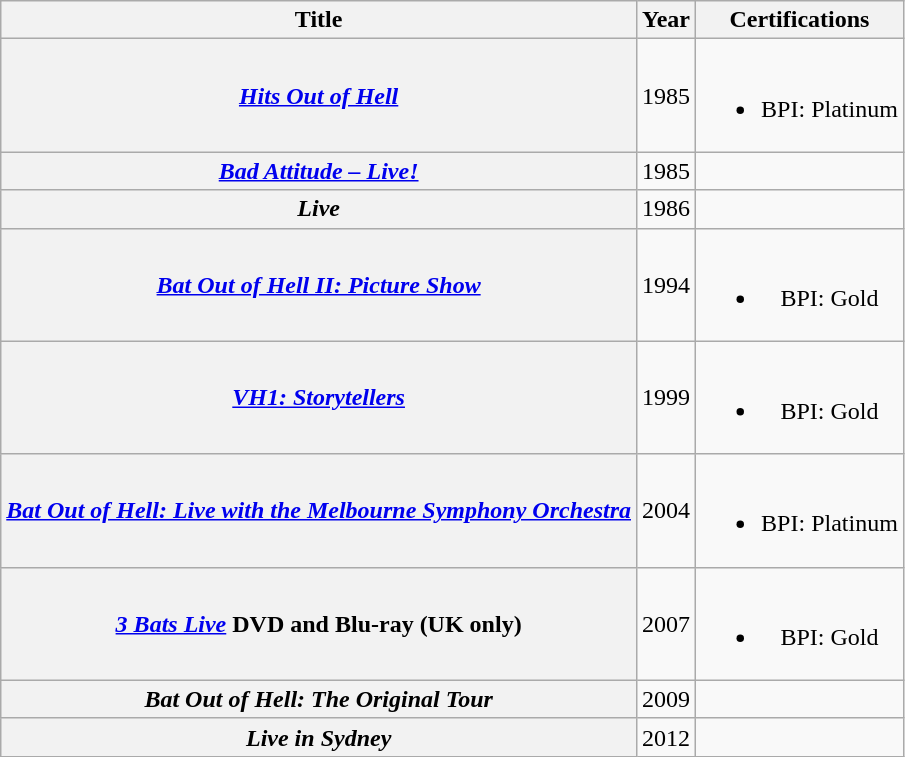<table class="wikitable plainrowheaders" style="text-align:center;">
<tr>
<th>Title</th>
<th>Year</th>
<th>Certifications</th>
</tr>
<tr>
<th scope="row"><em><a href='#'>Hits Out of Hell</a></em></th>
<td>1985</td>
<td><br><ul><li>BPI: Platinum</li></ul></td>
</tr>
<tr>
<th scope="row"><em><a href='#'>Bad Attitude – Live!</a></em></th>
<td>1985</td>
<td></td>
</tr>
<tr>
<th scope="row"><em>Live</em></th>
<td>1986</td>
<td></td>
</tr>
<tr>
<th scope="row"><em><a href='#'>Bat Out of Hell II: Picture Show</a></em></th>
<td>1994</td>
<td><br><ul><li>BPI: Gold</li></ul></td>
</tr>
<tr>
<th scope="row"><em><a href='#'>VH1: Storytellers</a></em></th>
<td>1999</td>
<td><br><ul><li>BPI: Gold</li></ul></td>
</tr>
<tr>
<th scope="row"><em><a href='#'>Bat Out of Hell: Live with the Melbourne Symphony Orchestra</a></em></th>
<td>2004</td>
<td><br><ul><li>BPI: Platinum</li></ul></td>
</tr>
<tr>
<th scope="row"><em><a href='#'>3 Bats Live</a></em> DVD and Blu-ray (UK only)</th>
<td>2007</td>
<td><br><ul><li>BPI: Gold</li></ul></td>
</tr>
<tr>
<th scope="row"><em>Bat Out of Hell: The Original Tour</em></th>
<td>2009</td>
<td></td>
</tr>
<tr>
<th scope="row"><em>Live in Sydney</em></th>
<td>2012</td>
<td></td>
</tr>
</table>
